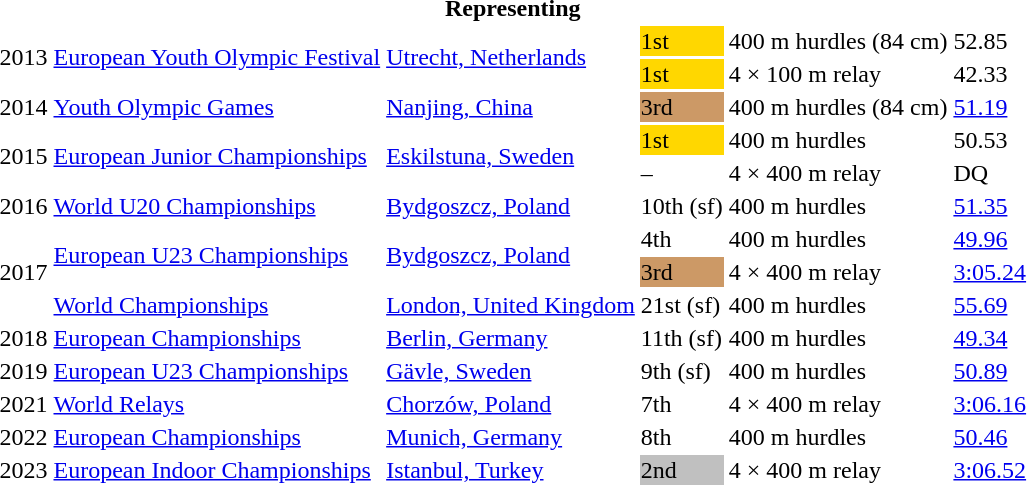<table>
<tr>
<th colspan="6">Representing </th>
</tr>
<tr>
<td rowspan=2>2013</td>
<td rowspan=2><a href='#'>European Youth Olympic Festival</a></td>
<td rowspan=2><a href='#'>Utrecht, Netherlands</a></td>
<td bgcolor=gold>1st</td>
<td>400 m hurdles (84 cm)</td>
<td>52.85</td>
</tr>
<tr>
<td bgcolor=gold>1st</td>
<td>4 × 100 m relay</td>
<td>42.33</td>
</tr>
<tr>
<td>2014</td>
<td><a href='#'>Youth Olympic Games</a></td>
<td><a href='#'>Nanjing, China</a></td>
<td bgcolor=cc9966>3rd</td>
<td>400 m hurdles (84 cm)</td>
<td><a href='#'>51.19</a></td>
</tr>
<tr>
<td rowspan=2>2015</td>
<td rowspan=2><a href='#'>European Junior Championships</a></td>
<td rowspan=2><a href='#'>Eskilstuna, Sweden</a></td>
<td bgcolor=gold>1st</td>
<td>400 m hurdles</td>
<td>50.53</td>
</tr>
<tr>
<td>–</td>
<td>4 × 400 m relay</td>
<td>DQ</td>
</tr>
<tr>
<td>2016</td>
<td><a href='#'>World U20 Championships</a></td>
<td><a href='#'>Bydgoszcz, Poland</a></td>
<td>10th (sf)</td>
<td>400 m hurdles</td>
<td><a href='#'>51.35</a></td>
</tr>
<tr>
<td rowspan=3>2017</td>
<td rowspan=2><a href='#'>European U23 Championships</a></td>
<td rowspan=2><a href='#'>Bydgoszcz, Poland</a></td>
<td>4th</td>
<td>400 m hurdles</td>
<td><a href='#'>49.96</a></td>
</tr>
<tr>
<td bgcolor=cc9966>3rd</td>
<td>4 × 400 m relay</td>
<td><a href='#'>3:05.24</a></td>
</tr>
<tr>
<td><a href='#'>World Championships</a></td>
<td><a href='#'>London, United Kingdom</a></td>
<td>21st (sf)</td>
<td>400 m hurdles</td>
<td><a href='#'>55.69</a></td>
</tr>
<tr>
<td>2018</td>
<td><a href='#'>European Championships</a></td>
<td><a href='#'>Berlin, Germany</a></td>
<td>11th (sf)</td>
<td>400 m hurdles</td>
<td><a href='#'>49.34</a></td>
</tr>
<tr>
<td>2019</td>
<td><a href='#'>European U23 Championships</a></td>
<td><a href='#'>Gävle, Sweden</a></td>
<td>9th (sf)</td>
<td>400 m hurdles</td>
<td><a href='#'>50.89</a></td>
</tr>
<tr>
<td>2021</td>
<td><a href='#'>World Relays</a></td>
<td><a href='#'>Chorzów, Poland</a></td>
<td>7th</td>
<td>4 × 400 m relay</td>
<td><a href='#'>3:06.16</a></td>
</tr>
<tr>
<td>2022</td>
<td><a href='#'>European Championships</a></td>
<td><a href='#'>Munich, Germany</a></td>
<td>8th</td>
<td>400 m hurdles</td>
<td><a href='#'>50.46</a></td>
</tr>
<tr>
<td>2023</td>
<td><a href='#'>European Indoor Championships</a></td>
<td><a href='#'>Istanbul, Turkey</a></td>
<td bgcolor=silver>2nd</td>
<td>4 × 400 m relay</td>
<td><a href='#'>3:06.52</a></td>
</tr>
</table>
